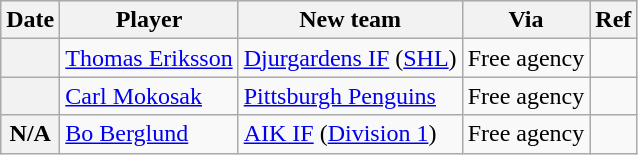<table class="wikitable plainrowheaders">
<tr style="background:#ddd; text-align:center;">
<th>Date</th>
<th>Player</th>
<th>New team</th>
<th>Via</th>
<th>Ref</th>
</tr>
<tr>
<th scope="row"></th>
<td><a href='#'>Thomas Eriksson</a></td>
<td><a href='#'>Djurgardens IF</a> (<a href='#'>SHL</a>)</td>
<td>Free agency</td>
<td></td>
</tr>
<tr>
<th scope="row"></th>
<td><a href='#'>Carl Mokosak</a></td>
<td><a href='#'>Pittsburgh Penguins</a></td>
<td>Free agency</td>
<td></td>
</tr>
<tr>
<th scope="row">N/A</th>
<td><a href='#'>Bo Berglund</a></td>
<td><a href='#'>AIK IF</a> (<a href='#'>Division 1</a>)</td>
<td>Free agency</td>
<td></td>
</tr>
</table>
